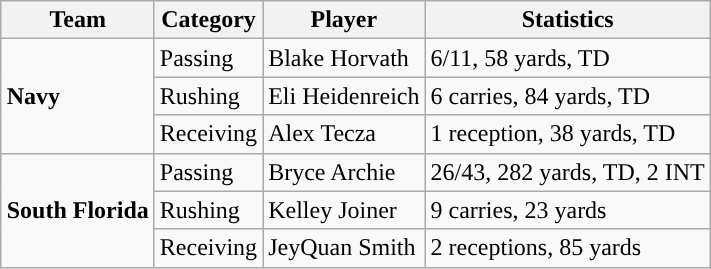<table class="wikitable" style="float: right;">
<tr>
<th>Team</th>
<th>Category</th>
<th>Player</th>
<th>Statistics</th>
</tr>
<tr>
<td rowspan=3><strong>Navy</strong></td>
<td>Passing</td>
<td>Blake Horvath</td>
<td>6/11, 58 yards, TD</td>
</tr>
<tr>
<td>Rushing</td>
<td>Eli Heidenreich</td>
<td>6 carries, 84 yards, TD</td>
</tr>
<tr>
<td>Receiving</td>
<td>Alex Tecza</td>
<td>1 reception, 38 yards, TD</td>
</tr>
<tr>
<td rowspan=3><strong>South Florida</strong></td>
<td>Passing</td>
<td>Bryce Archie</td>
<td>26/43, 282 yards, TD, 2 INT</td>
</tr>
<tr>
<td>Rushing</td>
<td>Kelley Joiner</td>
<td>9 carries, 23 yards</td>
</tr>
<tr>
<td>Receiving</td>
<td>JeyQuan Smith</td>
<td>2 receptions, 85 yards</td>
</tr>
</table>
